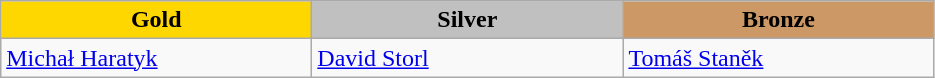<table class="wikitable" style="text-align:left">
<tr align="center">
<td width=200 bgcolor=gold><strong>Gold</strong></td>
<td width=200 bgcolor=silver><strong>Silver</strong></td>
<td width=200 bgcolor=CC9966><strong>Bronze</strong></td>
</tr>
<tr>
<td><a href='#'>Michał Haratyk</a><br><em></em></td>
<td><a href='#'>David Storl</a><br><em></em></td>
<td><a href='#'>Tomáš Staněk</a><br><em></em></td>
</tr>
</table>
